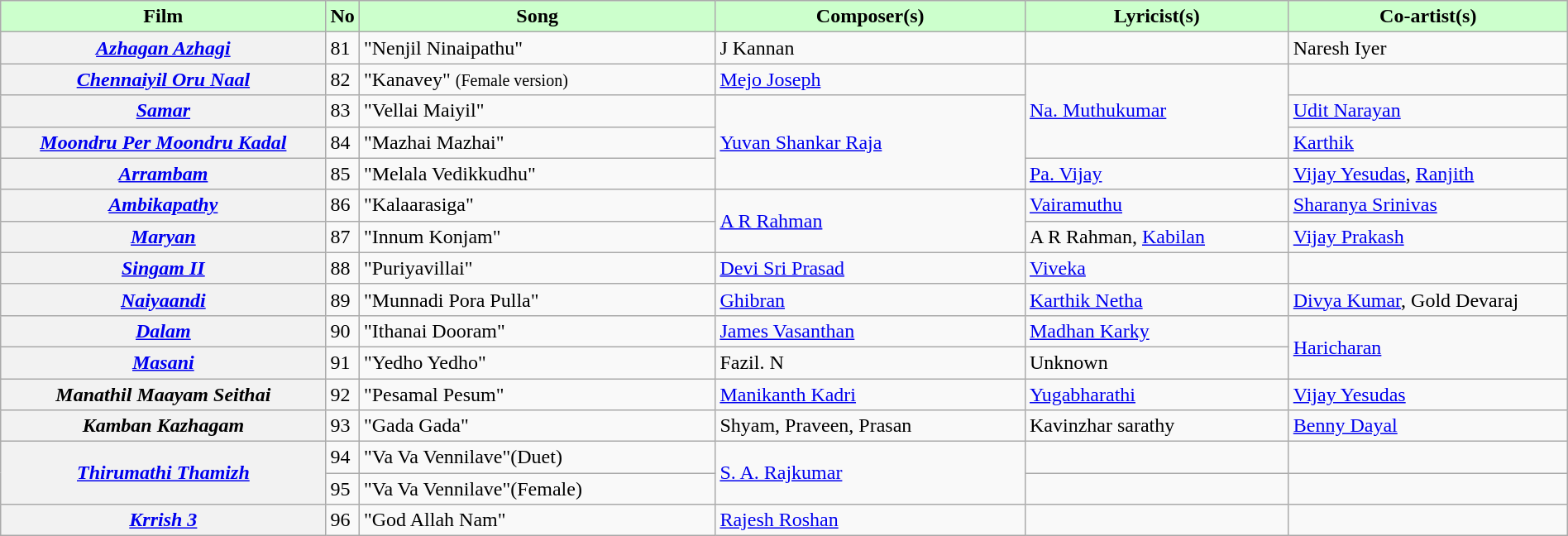<table class="wikitable plainrowheaders" width="100%" textcolor:#000;">
<tr style="background:#cfc; text-align:center;">
<td scope="col" width=21%><strong>Film</strong></td>
<td><strong>No</strong></td>
<td scope="col" width=23%><strong>Song</strong></td>
<td scope="col" width=20%><strong>Composer(s)</strong></td>
<td scope="col" width=17%><strong>Lyricist(s)</strong></td>
<td scope="col" width=18%><strong>Co-artist(s)</strong></td>
</tr>
<tr>
<th><em><a href='#'>Azhagan Azhagi</a></em></th>
<td>81</td>
<td>"Nenjil Ninaipathu"</td>
<td>J Kannan</td>
<td></td>
<td>Naresh Iyer</td>
</tr>
<tr>
<th><em><a href='#'>Chennaiyil Oru Naal</a></em></th>
<td>82</td>
<td>"Kanavey" <small>(Female version)</small></td>
<td><a href='#'>Mejo Joseph</a></td>
<td rowspan="3"><a href='#'>Na. Muthukumar</a></td>
<td></td>
</tr>
<tr>
<th><em><a href='#'>Samar</a></em></th>
<td>83</td>
<td>"Vellai Maiyil"</td>
<td rowspan="3"><a href='#'>Yuvan Shankar Raja</a></td>
<td><a href='#'>Udit Narayan</a></td>
</tr>
<tr>
<th><em><a href='#'>Moondru Per Moondru Kadal</a></em></th>
<td>84</td>
<td>"Mazhai Mazhai"</td>
<td><a href='#'>Karthik</a></td>
</tr>
<tr>
<th><em><a href='#'>Arrambam</a></em></th>
<td>85</td>
<td>"Melala Vedikkudhu"</td>
<td><a href='#'>Pa. Vijay</a></td>
<td><a href='#'>Vijay Yesudas</a>, <a href='#'>Ranjith</a></td>
</tr>
<tr>
<th><em><a href='#'>Ambikapathy</a></em></th>
<td>86</td>
<td>"Kalaarasiga"</td>
<td rowspan="2"><a href='#'>A R Rahman</a></td>
<td><a href='#'>Vairamuthu</a></td>
<td><a href='#'>Sharanya Srinivas</a></td>
</tr>
<tr>
<th><em><a href='#'>Maryan</a></em></th>
<td>87</td>
<td>"Innum Konjam"</td>
<td>A R Rahman, <a href='#'>Kabilan</a></td>
<td><a href='#'>Vijay Prakash</a></td>
</tr>
<tr>
<th><em><a href='#'>Singam II</a></em></th>
<td>88</td>
<td>"Puriyavillai"</td>
<td><a href='#'>Devi Sri Prasad</a></td>
<td><a href='#'>Viveka</a></td>
<td></td>
</tr>
<tr>
<th><em><a href='#'>Naiyaandi</a></em></th>
<td>89</td>
<td>"Munnadi Pora Pulla"</td>
<td><a href='#'>Ghibran</a></td>
<td><a href='#'>Karthik Netha</a></td>
<td><a href='#'>Divya Kumar</a>, Gold Devaraj</td>
</tr>
<tr>
<th><em><a href='#'>Dalam</a></em></th>
<td>90</td>
<td>"Ithanai Dooram"</td>
<td><a href='#'>James Vasanthan</a></td>
<td><a href='#'>Madhan Karky</a></td>
<td rowspan="2"><a href='#'>Haricharan</a></td>
</tr>
<tr>
<th><em><a href='#'>Masani</a></em></th>
<td>91</td>
<td>"Yedho Yedho"</td>
<td>Fazil. N</td>
<td>Unknown</td>
</tr>
<tr>
<th><em>Manathil Maayam Seithai</em></th>
<td>92</td>
<td>"Pesamal Pesum"</td>
<td><a href='#'>Manikanth Kadri</a></td>
<td><a href='#'>Yugabharathi</a></td>
<td><a href='#'>Vijay Yesudas</a></td>
</tr>
<tr>
<th><em>Kamban Kazhagam</em></th>
<td>93</td>
<td>"Gada Gada"</td>
<td>Shyam, Praveen, Prasan</td>
<td>Kavinzhar sarathy</td>
<td><a href='#'>Benny Dayal</a></td>
</tr>
<tr>
<th rowspan="2"><em><a href='#'>Thirumathi Thamizh</a></em></th>
<td>94</td>
<td>"Va Va Vennilave"(Duet)</td>
<td rowspan="2"><a href='#'>S. A. Rajkumar</a></td>
<td></td>
<td></td>
</tr>
<tr>
<td>95</td>
<td>"Va Va Vennilave"(Female)</td>
<td></td>
<td></td>
</tr>
<tr>
<th><em><a href='#'>Krrish 3</a></em></th>
<td>96</td>
<td>"God Allah Nam"</td>
<td><a href='#'>Rajesh Roshan</a></td>
<td></td>
<td></td>
</tr>
</table>
